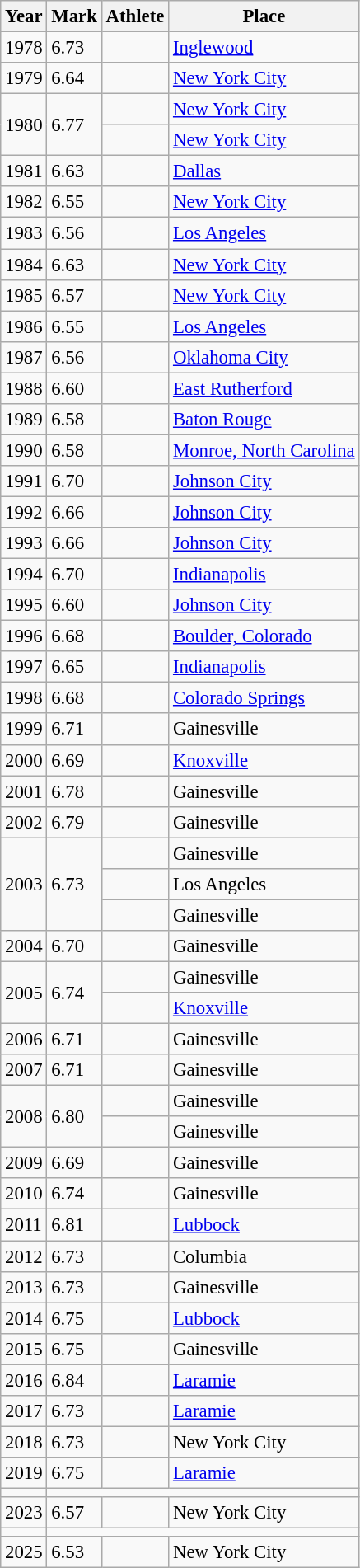<table class="wikitable sortable" style="font-size:95%;">
<tr>
<th>Year</th>
<th>Mark</th>
<th>Athlete</th>
<th>Place</th>
</tr>
<tr>
<td>1978</td>
<td>6.73</td>
<td align=left></td>
<td><a href='#'>Inglewood</a></td>
</tr>
<tr>
<td>1979</td>
<td>6.64</td>
<td align=left></td>
<td><a href='#'>New York City</a></td>
</tr>
<tr>
<td rowspan=2>1980</td>
<td rowspan=2>6.77</td>
<td align=left></td>
<td><a href='#'>New York City</a></td>
</tr>
<tr>
<td align=left></td>
<td><a href='#'>New York City</a></td>
</tr>
<tr>
<td>1981</td>
<td>6.63</td>
<td align=left></td>
<td><a href='#'>Dallas</a></td>
</tr>
<tr>
<td>1982</td>
<td>6.55</td>
<td align=left></td>
<td><a href='#'>New York City</a></td>
</tr>
<tr>
<td>1983</td>
<td>6.56</td>
<td align=left></td>
<td><a href='#'>Los Angeles</a></td>
</tr>
<tr>
<td>1984</td>
<td>6.63</td>
<td align=left></td>
<td><a href='#'>New York City</a></td>
</tr>
<tr>
<td>1985</td>
<td>6.57</td>
<td align=left></td>
<td><a href='#'>New York City</a></td>
</tr>
<tr>
<td>1986</td>
<td>6.55</td>
<td align=left></td>
<td><a href='#'>Los Angeles</a></td>
</tr>
<tr>
<td>1987</td>
<td>6.56</td>
<td align=left></td>
<td><a href='#'>Oklahoma City</a></td>
</tr>
<tr>
<td>1988</td>
<td>6.60</td>
<td align=left></td>
<td><a href='#'>East Rutherford</a></td>
</tr>
<tr>
<td>1989</td>
<td>6.58</td>
<td align=left></td>
<td><a href='#'>Baton Rouge</a></td>
</tr>
<tr>
<td>1990</td>
<td>6.58</td>
<td align=left></td>
<td><a href='#'>Monroe, North Carolina</a></td>
</tr>
<tr>
<td>1991</td>
<td>6.70</td>
<td align=left></td>
<td><a href='#'>Johnson City</a></td>
</tr>
<tr>
<td>1992</td>
<td>6.66</td>
<td align=left></td>
<td><a href='#'>Johnson City</a></td>
</tr>
<tr>
<td>1993</td>
<td>6.66</td>
<td align=left></td>
<td><a href='#'>Johnson City</a></td>
</tr>
<tr>
<td>1994</td>
<td>6.70</td>
<td align=left></td>
<td><a href='#'>Indianapolis</a></td>
</tr>
<tr>
<td>1995</td>
<td>6.60</td>
<td align=left></td>
<td><a href='#'>Johnson City</a></td>
</tr>
<tr>
<td>1996</td>
<td>6.68 </td>
<td align=left></td>
<td><a href='#'>Boulder, Colorado</a></td>
</tr>
<tr>
<td>1997</td>
<td>6.65</td>
<td align=left></td>
<td><a href='#'>Indianapolis</a></td>
</tr>
<tr>
<td>1998</td>
<td>6.68 </td>
<td align=left></td>
<td><a href='#'>Colorado Springs</a></td>
</tr>
<tr>
<td>1999</td>
<td>6.71</td>
<td align=left></td>
<td>Gainesville</td>
</tr>
<tr>
<td>2000</td>
<td>6.69</td>
<td></td>
<td><a href='#'>Knoxville</a></td>
</tr>
<tr>
<td>2001</td>
<td>6.78</td>
<td></td>
<td>Gainesville</td>
</tr>
<tr>
<td>2002</td>
<td>6.79</td>
<td></td>
<td>Gainesville</td>
</tr>
<tr>
<td rowspan=3>2003</td>
<td rowspan=3>6.73</td>
<td align=left></td>
<td>Gainesville</td>
</tr>
<tr>
<td align=left></td>
<td>Los Angeles</td>
</tr>
<tr>
<td align=left></td>
<td>Gainesville</td>
</tr>
<tr>
<td>2004</td>
<td>6.70</td>
<td align=left></td>
<td>Gainesville</td>
</tr>
<tr>
<td rowspan=2>2005</td>
<td rowspan=2>6.74</td>
<td align=left></td>
<td>Gainesville</td>
</tr>
<tr>
<td></td>
<td><a href='#'>Knoxville</a></td>
</tr>
<tr>
<td>2006</td>
<td>6.71</td>
<td align=left></td>
<td>Gainesville</td>
</tr>
<tr>
<td>2007</td>
<td>6.71</td>
<td align=left></td>
<td>Gainesville</td>
</tr>
<tr>
<td rowspan=2>2008</td>
<td rowspan=2>6.80</td>
<td></td>
<td>Gainesville</td>
</tr>
<tr>
<td></td>
<td>Gainesville</td>
</tr>
<tr>
<td>2009</td>
<td>6.69</td>
<td align=left></td>
<td>Gainesville</td>
</tr>
<tr>
<td>2010</td>
<td>6.74</td>
<td></td>
<td>Gainesville</td>
</tr>
<tr>
<td>2011</td>
<td>6.81</td>
<td></td>
<td><a href='#'>Lubbock</a></td>
</tr>
<tr>
<td>2012</td>
<td>6.73</td>
<td align=left></td>
<td>Columbia</td>
</tr>
<tr>
<td>2013</td>
<td>6.73</td>
<td align=left></td>
<td>Gainesville</td>
</tr>
<tr>
<td>2014</td>
<td>6.75</td>
<td></td>
<td><a href='#'>Lubbock</a></td>
</tr>
<tr>
<td>2015</td>
<td>6.75</td>
<td></td>
<td>Gainesville</td>
</tr>
<tr>
<td>2016</td>
<td>6.84 </td>
<td align=left></td>
<td><a href='#'>Laramie</a></td>
</tr>
<tr>
<td>2017</td>
<td>6.73 </td>
<td align=left></td>
<td><a href='#'>Laramie</a></td>
</tr>
<tr>
<td>2018</td>
<td>6.73</td>
<td></td>
<td>New York City</td>
</tr>
<tr>
<td>2019</td>
<td>6.75 </td>
<td></td>
<td><a href='#'>Laramie</a></td>
</tr>
<tr>
<td></td>
</tr>
<tr>
<td>2023</td>
<td>6.57</td>
<td></td>
<td>New York City</td>
</tr>
<tr>
<td></td>
</tr>
<tr>
<td>2025</td>
<td>6.53</td>
<td></td>
<td>New York City</td>
</tr>
</table>
